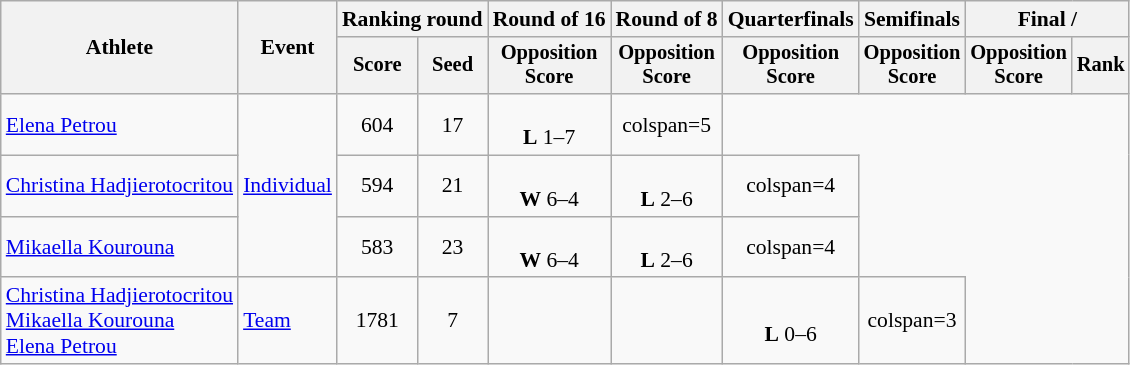<table class="wikitable" style="font-size:90%">
<tr>
<th rowspan=2>Athlete</th>
<th rowspan=2>Event</th>
<th colspan="2">Ranking round</th>
<th>Round of 16</th>
<th>Round of 8</th>
<th>Quarterfinals</th>
<th>Semifinals</th>
<th colspan="2">Final / </th>
</tr>
<tr style="font-size:95%">
<th>Score</th>
<th>Seed</th>
<th>Opposition<br>Score</th>
<th>Opposition<br>Score</th>
<th>Opposition<br>Score</th>
<th>Opposition<br>Score</th>
<th>Opposition<br>Score</th>
<th>Rank</th>
</tr>
<tr align=center>
<td align=left><a href='#'>Elena Petrou</a></td>
<td align=left rowspan=3><a href='#'>Individual</a></td>
<td>604</td>
<td>17</td>
<td><br><strong>L</strong> 1–7</td>
<td>colspan=5 </td>
</tr>
<tr align=center>
<td align=left><a href='#'>Christina Hadjierotocritou</a></td>
<td>594</td>
<td>21</td>
<td><br><strong>W</strong> 6–4</td>
<td><br><strong>L</strong> 2–6</td>
<td>colspan=4 </td>
</tr>
<tr align=center>
<td align=left><a href='#'>Mikaella Kourouna</a></td>
<td>583</td>
<td>23</td>
<td><br><strong>W</strong> 6–4</td>
<td><br><strong>L</strong> 2–6</td>
<td>colspan=4 </td>
</tr>
<tr align=center>
<td align=left><a href='#'>Christina Hadjierotocritou</a><br><a href='#'>Mikaella Kourouna</a><br><a href='#'>Elena Petrou</a></td>
<td align=left><a href='#'>Team</a></td>
<td>1781</td>
<td>7</td>
<td></td>
<td></td>
<td><br><strong>L</strong> 0–6</td>
<td>colspan=3 </td>
</tr>
</table>
